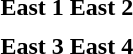<table>
<tr valign=top>
<th align="center">East 1</th>
<th align="center">East 2</th>
</tr>
<tr valign=top>
<td align="left"></td>
<td align="left"></td>
</tr>
<tr valign=top>
<th align="center">East 3</th>
<th align="center">East 4</th>
</tr>
<tr valign=top>
<td align="left"></td>
<td align="left"></td>
</tr>
</table>
